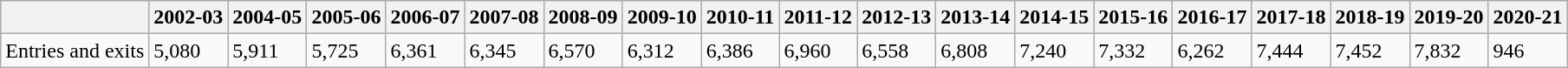<table class="wikitable">
<tr>
<th></th>
<th>2002-03</th>
<th>2004-05</th>
<th>2005-06</th>
<th>2006-07</th>
<th>2007-08</th>
<th>2008-09</th>
<th>2009-10</th>
<th>2010-11</th>
<th>2011-12</th>
<th>2012-13</th>
<th>2013-14</th>
<th>2014-15</th>
<th>2015-16</th>
<th>2016-17</th>
<th>2017-18</th>
<th>2018-19</th>
<th>2019-20</th>
<th>2020-21</th>
</tr>
<tr>
<td>Entries and exits</td>
<td>5,080</td>
<td>5,911</td>
<td>5,725</td>
<td>6,361</td>
<td>6,345</td>
<td>6,570</td>
<td>6,312</td>
<td>6,386</td>
<td>6,960</td>
<td>6,558</td>
<td>6,808</td>
<td>7,240</td>
<td>7,332</td>
<td>6,262</td>
<td>7,444</td>
<td>7,452</td>
<td>7,832</td>
<td>946</td>
</tr>
</table>
